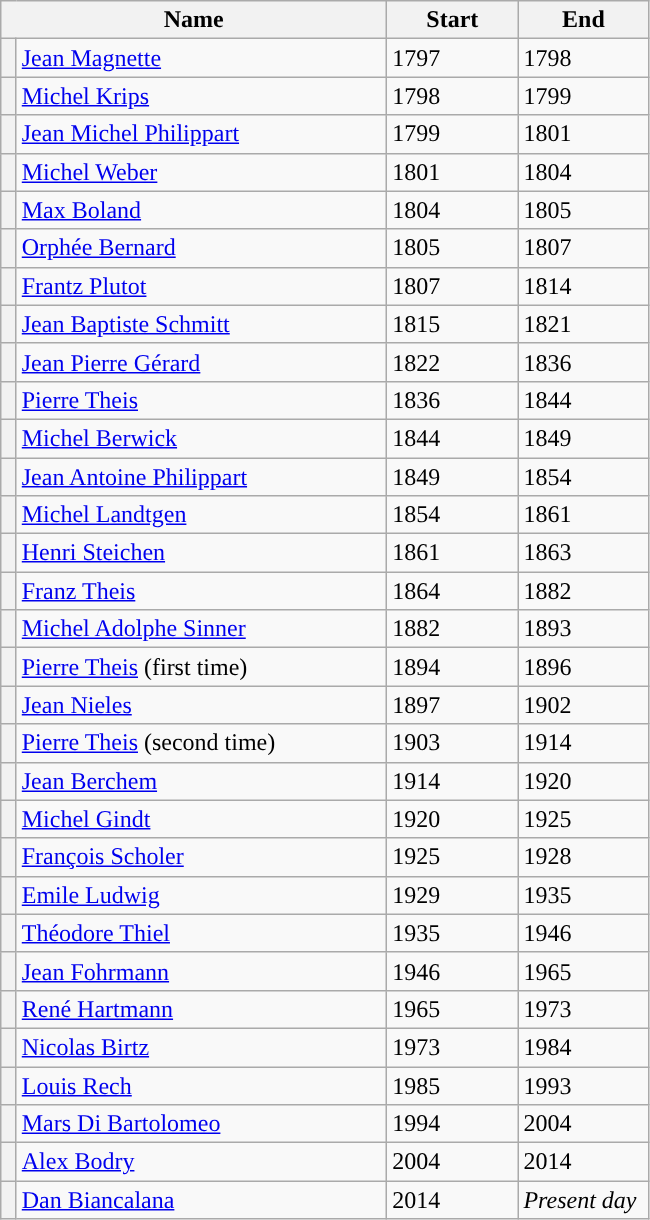<table class="wikitable">
<tr>
<th colspan=2 width=250px>Name</th>
<th width=80>Start</th>
<th width=80>End</th>
</tr>
<tr>
<th></th>
<td><a href='#'>Jean Magnette</a></td>
<td>1797</td>
<td>1798</td>
</tr>
<tr>
<th></th>
<td><a href='#'>Michel Krips</a></td>
<td>1798</td>
<td>1799</td>
</tr>
<tr>
<th></th>
<td><a href='#'>Jean Michel Philippart</a></td>
<td>1799</td>
<td>1801</td>
</tr>
<tr>
<th></th>
<td><a href='#'>Michel Weber</a></td>
<td>1801</td>
<td>1804</td>
</tr>
<tr>
<th></th>
<td><a href='#'>Max Boland</a></td>
<td>1804</td>
<td>1805</td>
</tr>
<tr>
<th></th>
<td><a href='#'>Orphée Bernard</a></td>
<td>1805</td>
<td>1807</td>
</tr>
<tr>
<th></th>
<td><a href='#'>Frantz Plutot</a></td>
<td>1807</td>
<td>1814</td>
</tr>
<tr>
<th></th>
<td><a href='#'>Jean Baptiste Schmitt</a></td>
<td>1815</td>
<td>1821</td>
</tr>
<tr>
<th></th>
<td><a href='#'>Jean Pierre Gérard</a></td>
<td>1822</td>
<td>1836</td>
</tr>
<tr>
<th></th>
<td><a href='#'>Pierre Theis</a></td>
<td>1836</td>
<td>1844</td>
</tr>
<tr>
<th></th>
<td><a href='#'>Michel Berwick</a></td>
<td>1844</td>
<td>1849</td>
</tr>
<tr>
<th></th>
<td><a href='#'>Jean Antoine Philippart</a></td>
<td>1849</td>
<td>1854</td>
</tr>
<tr>
<th></th>
<td><a href='#'>Michel Landtgen</a></td>
<td>1854</td>
<td>1861</td>
</tr>
<tr>
<th></th>
<td><a href='#'>Henri Steichen</a></td>
<td>1861</td>
<td>1863</td>
</tr>
<tr>
<th></th>
<td><a href='#'>Franz Theis</a></td>
<td>1864</td>
<td>1882</td>
</tr>
<tr>
<th></th>
<td><a href='#'>Michel Adolphe Sinner</a></td>
<td>1882</td>
<td>1893</td>
</tr>
<tr>
<th></th>
<td><a href='#'>Pierre Theis</a> (first time)</td>
<td>1894</td>
<td>1896</td>
</tr>
<tr>
<th></th>
<td><a href='#'>Jean Nieles</a></td>
<td>1897</td>
<td>1902</td>
</tr>
<tr>
<th></th>
<td><a href='#'>Pierre Theis</a> (second time)</td>
<td>1903</td>
<td>1914</td>
</tr>
<tr>
<th></th>
<td><a href='#'>Jean Berchem</a></td>
<td>1914</td>
<td>1920</td>
</tr>
<tr>
<th></th>
<td><a href='#'>Michel Gindt</a></td>
<td>1920</td>
<td>1925</td>
</tr>
<tr>
<th></th>
<td><a href='#'>François Scholer</a></td>
<td>1925</td>
<td>1928</td>
</tr>
<tr>
<th></th>
<td><a href='#'>Emile Ludwig</a></td>
<td>1929</td>
<td>1935</td>
</tr>
<tr>
<th></th>
<td><a href='#'>Théodore Thiel</a></td>
<td>1935</td>
<td>1946</td>
</tr>
<tr>
<th style="background-color: "></th>
<td><a href='#'>Jean Fohrmann</a></td>
<td>1946</td>
<td>1965</td>
</tr>
<tr>
<th style="background-color: "></th>
<td><a href='#'>René Hartmann</a></td>
<td>1965</td>
<td>1973</td>
</tr>
<tr>
<th style="background-color: "></th>
<td><a href='#'>Nicolas Birtz</a></td>
<td>1973</td>
<td>1984</td>
</tr>
<tr>
<th style="background-color: "></th>
<td><a href='#'>Louis Rech</a></td>
<td>1985</td>
<td>1993</td>
</tr>
<tr>
<th style="background-color: "></th>
<td><a href='#'>Mars Di Bartolomeo</a></td>
<td>1994</td>
<td>2004</td>
</tr>
<tr>
<th style="background-color: "></th>
<td><a href='#'>Alex Bodry</a></td>
<td>2004</td>
<td>2014</td>
</tr>
<tr>
<th style="background-color: "></th>
<td><a href='#'>Dan Biancalana</a></td>
<td>2014</td>
<td><em>Present day</em></td>
</tr>
</table>
